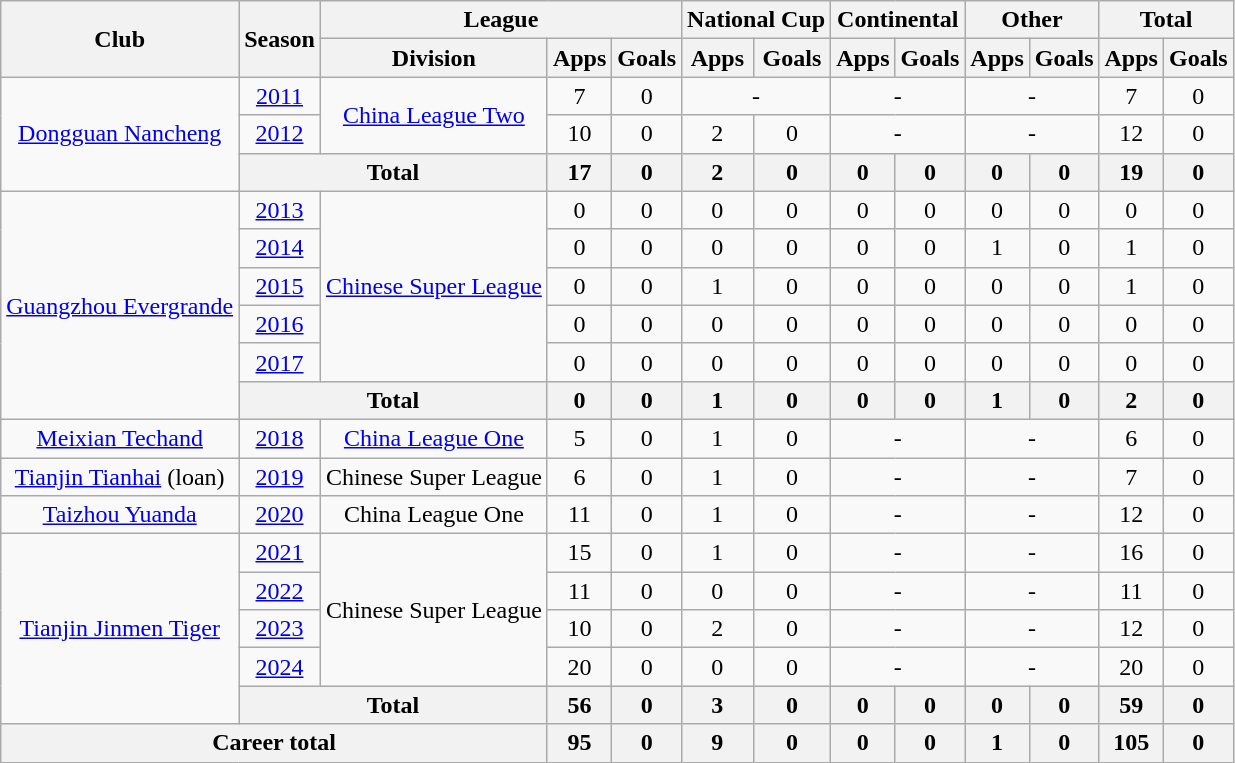<table class="wikitable" style="text-align: center">
<tr>
<th rowspan="2">Club</th>
<th rowspan="2">Season</th>
<th colspan="3">League</th>
<th colspan="2">National Cup</th>
<th colspan="2">Continental</th>
<th colspan="2">Other</th>
<th colspan="2">Total</th>
</tr>
<tr>
<th>Division</th>
<th>Apps</th>
<th>Goals</th>
<th>Apps</th>
<th>Goals</th>
<th>Apps</th>
<th>Goals</th>
<th>Apps</th>
<th>Goals</th>
<th>Apps</th>
<th>Goals</th>
</tr>
<tr>
<td rowspan=3><a href='#'>Dongguan Nancheng</a></td>
<td><a href='#'>2011</a></td>
<td rowspan="2"><a href='#'>China League Two</a></td>
<td>7</td>
<td>0</td>
<td colspan="2">-</td>
<td colspan="2">-</td>
<td colspan="2">-</td>
<td>7</td>
<td>0</td>
</tr>
<tr>
<td><a href='#'>2012</a></td>
<td>10</td>
<td>0</td>
<td>2</td>
<td>0</td>
<td colspan="2">-</td>
<td colspan="2">-</td>
<td>12</td>
<td>0</td>
</tr>
<tr>
<th colspan=2>Total</th>
<th>17</th>
<th>0</th>
<th>2</th>
<th>0</th>
<th>0</th>
<th>0</th>
<th>0</th>
<th>0</th>
<th>19</th>
<th>0</th>
</tr>
<tr>
<td rowspan=6><a href='#'>Guangzhou Evergrande</a></td>
<td><a href='#'>2013</a></td>
<td rowspan="5"><a href='#'>Chinese Super League</a></td>
<td>0</td>
<td>0</td>
<td>0</td>
<td>0</td>
<td>0</td>
<td>0</td>
<td>0</td>
<td>0</td>
<td>0</td>
<td>0</td>
</tr>
<tr>
<td><a href='#'>2014</a></td>
<td>0</td>
<td>0</td>
<td>0</td>
<td>0</td>
<td>0</td>
<td>0</td>
<td>1</td>
<td>0</td>
<td>1</td>
<td>0</td>
</tr>
<tr>
<td><a href='#'>2015</a></td>
<td>0</td>
<td>0</td>
<td>1</td>
<td>0</td>
<td>0</td>
<td>0</td>
<td>0</td>
<td>0</td>
<td>1</td>
<td>0</td>
</tr>
<tr>
<td><a href='#'>2016</a></td>
<td>0</td>
<td>0</td>
<td>0</td>
<td>0</td>
<td>0</td>
<td>0</td>
<td>0</td>
<td>0</td>
<td>0</td>
<td>0</td>
</tr>
<tr>
<td><a href='#'>2017</a></td>
<td>0</td>
<td>0</td>
<td>0</td>
<td>0</td>
<td>0</td>
<td>0</td>
<td>0</td>
<td>0</td>
<td>0</td>
<td>0</td>
</tr>
<tr>
<th colspan=2>Total</th>
<th>0</th>
<th>0</th>
<th>1</th>
<th>0</th>
<th>0</th>
<th>0</th>
<th>1</th>
<th>0</th>
<th>2</th>
<th>0</th>
</tr>
<tr>
<td><a href='#'>Meixian Techand</a></td>
<td><a href='#'>2018</a></td>
<td><a href='#'>China League One</a></td>
<td>5</td>
<td>0</td>
<td>1</td>
<td>0</td>
<td colspan=2>-</td>
<td colspan=2>-</td>
<td>6</td>
<td>0</td>
</tr>
<tr>
<td><a href='#'>Tianjin Tianhai</a> (loan)</td>
<td><a href='#'>2019</a></td>
<td>Chinese Super League</td>
<td>6</td>
<td>0</td>
<td>1</td>
<td>0</td>
<td colspan=2>-</td>
<td colspan=2>-</td>
<td>7</td>
<td>0</td>
</tr>
<tr>
<td><a href='#'>Taizhou Yuanda</a></td>
<td><a href='#'>2020</a></td>
<td>China League One</td>
<td>11</td>
<td>0</td>
<td>1</td>
<td>0</td>
<td colspan=2>-</td>
<td colspan=2>-</td>
<td>12</td>
<td>0</td>
</tr>
<tr>
<td rowspan=5><a href='#'>Tianjin Jinmen Tiger</a></td>
<td><a href='#'>2021</a></td>
<td rowspan=4>Chinese Super League</td>
<td>15</td>
<td>0</td>
<td>1</td>
<td>0</td>
<td colspan=2>-</td>
<td colspan=2>-</td>
<td>16</td>
<td>0</td>
</tr>
<tr>
<td><a href='#'>2022</a></td>
<td>11</td>
<td>0</td>
<td>0</td>
<td>0</td>
<td colspan=2>-</td>
<td colspan=2>-</td>
<td>11</td>
<td>0</td>
</tr>
<tr>
<td><a href='#'>2023</a></td>
<td>10</td>
<td>0</td>
<td>2</td>
<td>0</td>
<td colspan=2>-</td>
<td colspan=2>-</td>
<td>12</td>
<td>0</td>
</tr>
<tr>
<td><a href='#'>2024</a></td>
<td>20</td>
<td>0</td>
<td>0</td>
<td>0</td>
<td colspan=2>-</td>
<td colspan=2>-</td>
<td>20</td>
<td>0</td>
</tr>
<tr>
<th colspan=2>Total</th>
<th>56</th>
<th>0</th>
<th>3</th>
<th>0</th>
<th>0</th>
<th>0</th>
<th>0</th>
<th>0</th>
<th>59</th>
<th>0</th>
</tr>
<tr>
<th colspan="3">Career total</th>
<th>95</th>
<th>0</th>
<th>9</th>
<th>0</th>
<th>0</th>
<th>0</th>
<th>1</th>
<th>0</th>
<th>105</th>
<th>0</th>
</tr>
</table>
